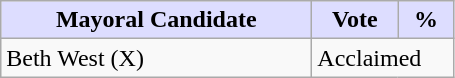<table class="wikitable">
<tr>
<th style="background:#ddf; width:200px;">Mayoral Candidate </th>
<th style="background:#ddf; width:50px;">Vote</th>
<th style="background:#ddf; width:30px;">%</th>
</tr>
<tr>
<td>Beth West (X)</td>
<td colspan="2">Acclaimed</td>
</tr>
</table>
